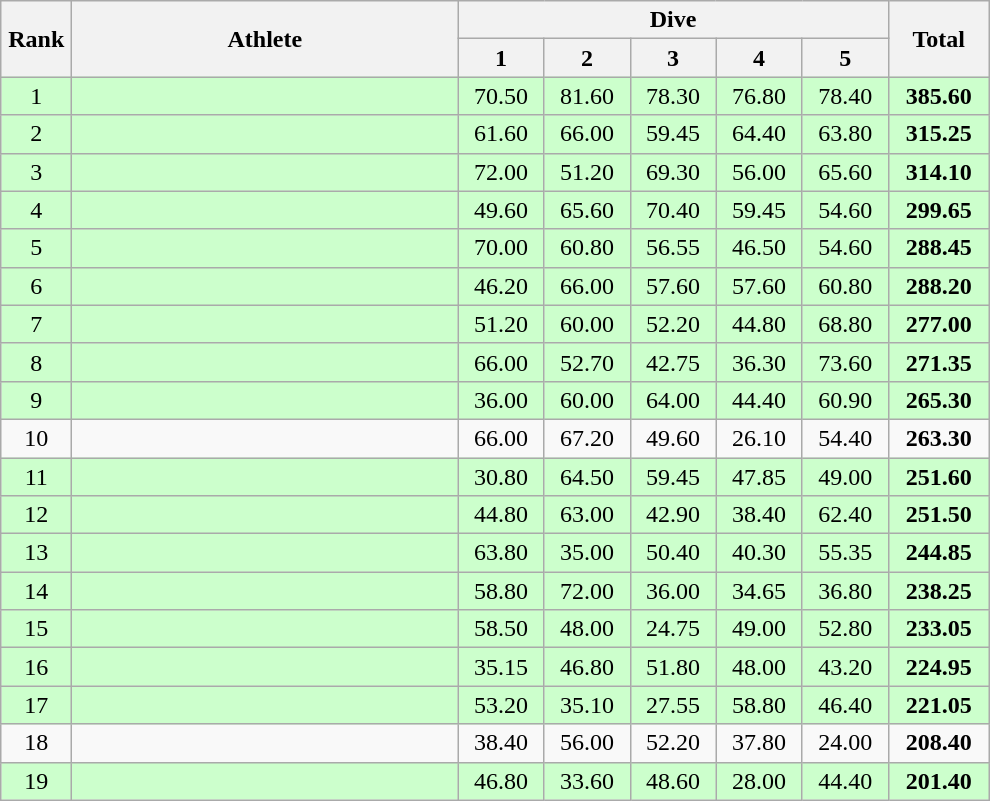<table class="wikitable" style="text-align:center">
<tr>
<th rowspan="2" width="40">Rank</th>
<th rowspan="2" width="250">Athlete</th>
<th colspan="5">Dive</th>
<th rowspan="2" width="60">Total</th>
</tr>
<tr>
<th width="50">1</th>
<th width="50">2</th>
<th width="50">3</th>
<th width="50">4</th>
<th width="50">5</th>
</tr>
<tr bgcolor="ccffcc">
<td>1</td>
<td align="left"></td>
<td>70.50</td>
<td>81.60</td>
<td>78.30</td>
<td>76.80</td>
<td>78.40</td>
<td><strong>385.60</strong></td>
</tr>
<tr bgcolor="ccffcc">
<td>2</td>
<td align="left"></td>
<td>61.60</td>
<td>66.00</td>
<td>59.45</td>
<td>64.40</td>
<td>63.80</td>
<td><strong>315.25</strong></td>
</tr>
<tr bgcolor="ccffcc">
<td>3</td>
<td align="left"></td>
<td>72.00</td>
<td>51.20</td>
<td>69.30</td>
<td>56.00</td>
<td>65.60</td>
<td><strong>314.10</strong></td>
</tr>
<tr bgcolor="ccffcc">
<td>4</td>
<td align="left"></td>
<td>49.60</td>
<td>65.60</td>
<td>70.40</td>
<td>59.45</td>
<td>54.60</td>
<td><strong>299.65</strong></td>
</tr>
<tr bgcolor="ccffcc">
<td>5</td>
<td align="left"></td>
<td>70.00</td>
<td>60.80</td>
<td>56.55</td>
<td>46.50</td>
<td>54.60</td>
<td><strong>288.45</strong></td>
</tr>
<tr bgcolor="ccffcc">
<td>6</td>
<td align="left"></td>
<td>46.20</td>
<td>66.00</td>
<td>57.60</td>
<td>57.60</td>
<td>60.80</td>
<td><strong>288.20</strong></td>
</tr>
<tr bgcolor="ccffcc">
<td>7</td>
<td align="left"></td>
<td>51.20</td>
<td>60.00</td>
<td>52.20</td>
<td>44.80</td>
<td>68.80</td>
<td><strong>277.00</strong></td>
</tr>
<tr bgcolor="ccffcc">
<td>8</td>
<td align="left"></td>
<td>66.00</td>
<td>52.70</td>
<td>42.75</td>
<td>36.30</td>
<td>73.60</td>
<td><strong>271.35</strong></td>
</tr>
<tr bgcolor="ccffcc">
<td>9</td>
<td align="left"></td>
<td>36.00</td>
<td>60.00</td>
<td>64.00</td>
<td>44.40</td>
<td>60.90</td>
<td><strong>265.30</strong></td>
</tr>
<tr>
<td>10</td>
<td align="left"></td>
<td>66.00</td>
<td>67.20</td>
<td>49.60</td>
<td>26.10</td>
<td>54.40</td>
<td><strong>263.30</strong></td>
</tr>
<tr bgcolor="ccffcc">
<td>11</td>
<td align="left"></td>
<td>30.80</td>
<td>64.50</td>
<td>59.45</td>
<td>47.85</td>
<td>49.00</td>
<td><strong>251.60</strong></td>
</tr>
<tr bgcolor="ccffcc">
<td>12</td>
<td align="left"></td>
<td>44.80</td>
<td>63.00</td>
<td>42.90</td>
<td>38.40</td>
<td>62.40</td>
<td><strong>251.50</strong></td>
</tr>
<tr bgcolor="ccffcc">
<td>13</td>
<td align="left"></td>
<td>63.80</td>
<td>35.00</td>
<td>50.40</td>
<td>40.30</td>
<td>55.35</td>
<td><strong>244.85</strong></td>
</tr>
<tr bgcolor="ccffcc">
<td>14</td>
<td align="left"></td>
<td>58.80</td>
<td>72.00</td>
<td>36.00</td>
<td>34.65</td>
<td>36.80</td>
<td><strong>238.25</strong></td>
</tr>
<tr bgcolor="ccffcc">
<td>15</td>
<td align="left"></td>
<td>58.50</td>
<td>48.00</td>
<td>24.75</td>
<td>49.00</td>
<td>52.80</td>
<td><strong>233.05</strong></td>
</tr>
<tr bgcolor="ccffcc">
<td>16</td>
<td align="left"></td>
<td>35.15</td>
<td>46.80</td>
<td>51.80</td>
<td>48.00</td>
<td>43.20</td>
<td><strong>224.95</strong></td>
</tr>
<tr bgcolor="ccffcc">
<td>17</td>
<td align="left"></td>
<td>53.20</td>
<td>35.10</td>
<td>27.55</td>
<td>58.80</td>
<td>46.40</td>
<td><strong>221.05</strong></td>
</tr>
<tr>
<td>18</td>
<td align="left"></td>
<td>38.40</td>
<td>56.00</td>
<td>52.20</td>
<td>37.80</td>
<td>24.00</td>
<td><strong>208.40</strong></td>
</tr>
<tr bgcolor="ccffcc">
<td>19</td>
<td align="left"></td>
<td>46.80</td>
<td>33.60</td>
<td>48.60</td>
<td>28.00</td>
<td>44.40</td>
<td><strong>201.40</strong></td>
</tr>
</table>
